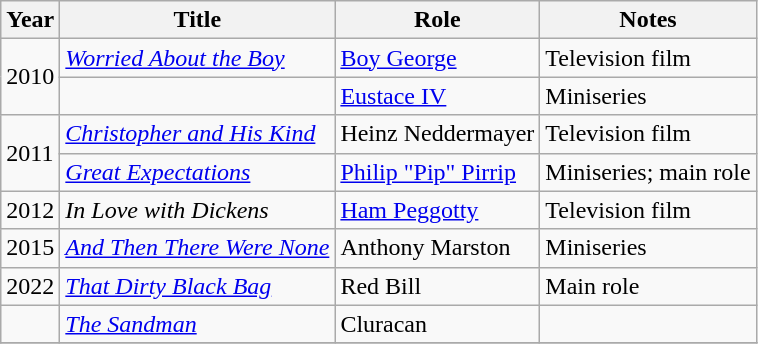<table class="wikitable sortable">
<tr>
<th>Year</th>
<th>Title</th>
<th>Role</th>
<th class="unsortable">Notes</th>
</tr>
<tr>
<td rowspan="2">2010</td>
<td><em><a href='#'>Worried About the Boy</a></em></td>
<td><a href='#'>Boy George</a></td>
<td>Television film</td>
</tr>
<tr>
<td><em></em></td>
<td><a href='#'>Eustace IV</a></td>
<td>Miniseries</td>
</tr>
<tr>
<td rowspan="2">2011</td>
<td><em><a href='#'>Christopher and His Kind</a></em></td>
<td>Heinz Neddermayer</td>
<td>Television film</td>
</tr>
<tr>
<td><em><a href='#'>Great Expectations</a></em></td>
<td><a href='#'>Philip "Pip" Pirrip</a></td>
<td>Miniseries; main role</td>
</tr>
<tr>
<td>2012</td>
<td><em>In Love with Dickens</em></td>
<td><a href='#'>Ham Peggotty</a></td>
<td>Television film</td>
</tr>
<tr>
<td>2015</td>
<td><em><a href='#'>And Then There Were None</a></em></td>
<td>Anthony Marston</td>
<td>Miniseries</td>
</tr>
<tr>
<td>2022</td>
<td><em><a href='#'>That Dirty Black Bag</a></em></td>
<td>Red Bill</td>
<td>Main role</td>
</tr>
<tr>
<td></td>
<td><em><a href='#'>The Sandman</a></em></td>
<td>Cluracan</td>
<td></td>
</tr>
<tr>
</tr>
</table>
